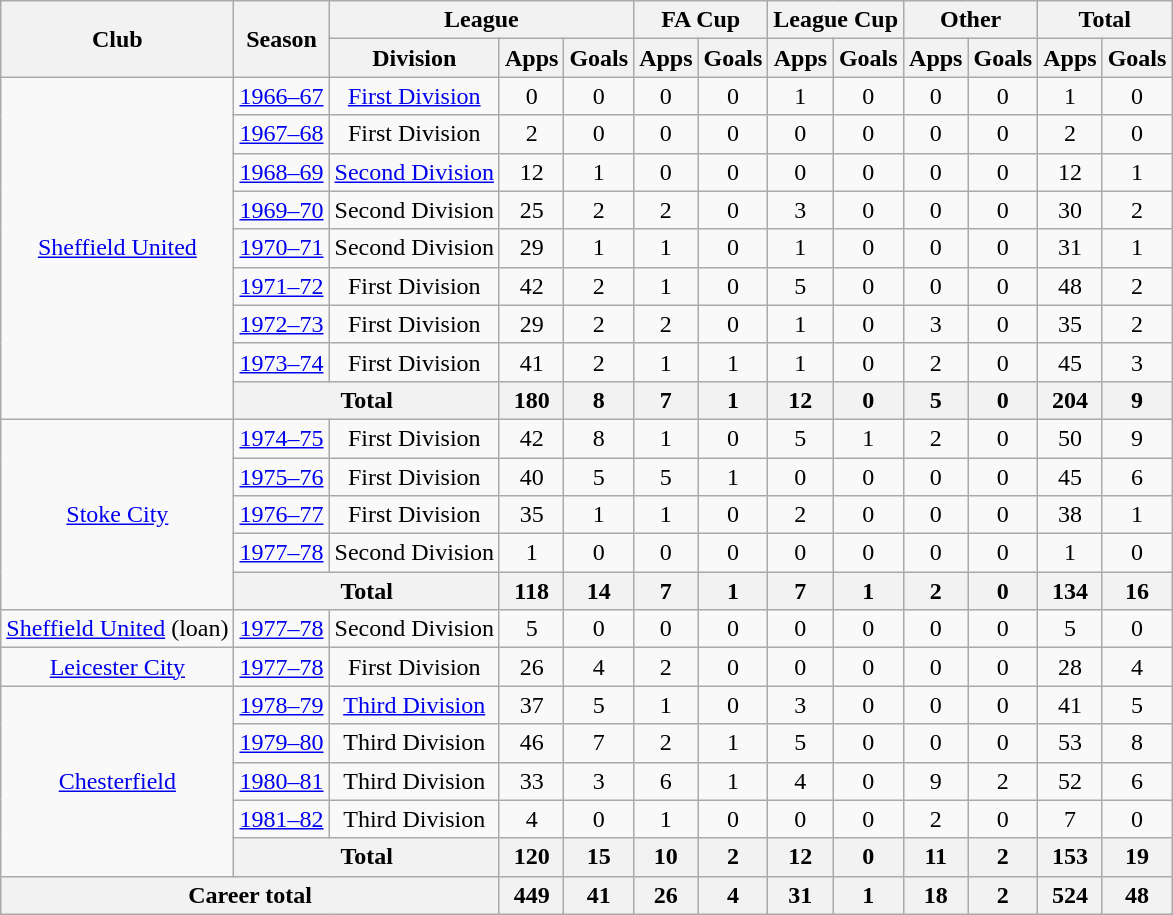<table class="wikitable" style="text-align: center;">
<tr>
<th rowspan="2">Club</th>
<th rowspan="2">Season</th>
<th colspan="3">League</th>
<th colspan="2">FA Cup</th>
<th colspan="2">League Cup</th>
<th colspan="2">Other</th>
<th colspan="2">Total</th>
</tr>
<tr>
<th>Division</th>
<th>Apps</th>
<th>Goals</th>
<th>Apps</th>
<th>Goals</th>
<th>Apps</th>
<th>Goals</th>
<th>Apps</th>
<th>Goals</th>
<th>Apps</th>
<th>Goals</th>
</tr>
<tr>
<td rowspan="9"><a href='#'>Sheffield United</a></td>
<td><a href='#'>1966–67</a></td>
<td><a href='#'>First Division</a></td>
<td>0</td>
<td>0</td>
<td>0</td>
<td>0</td>
<td>1</td>
<td>0</td>
<td>0</td>
<td>0</td>
<td>1</td>
<td>0</td>
</tr>
<tr>
<td><a href='#'>1967–68</a></td>
<td>First Division</td>
<td>2</td>
<td>0</td>
<td>0</td>
<td>0</td>
<td>0</td>
<td>0</td>
<td>0</td>
<td>0</td>
<td>2</td>
<td>0</td>
</tr>
<tr>
<td><a href='#'>1968–69</a></td>
<td><a href='#'>Second Division</a></td>
<td>12</td>
<td>1</td>
<td>0</td>
<td>0</td>
<td>0</td>
<td>0</td>
<td>0</td>
<td>0</td>
<td>12</td>
<td>1</td>
</tr>
<tr>
<td><a href='#'>1969–70</a></td>
<td>Second Division</td>
<td>25</td>
<td>2</td>
<td>2</td>
<td>0</td>
<td>3</td>
<td>0</td>
<td>0</td>
<td>0</td>
<td>30</td>
<td>2</td>
</tr>
<tr>
<td><a href='#'>1970–71</a></td>
<td>Second Division</td>
<td>29</td>
<td>1</td>
<td>1</td>
<td>0</td>
<td>1</td>
<td>0</td>
<td>0</td>
<td>0</td>
<td>31</td>
<td>1</td>
</tr>
<tr>
<td><a href='#'>1971–72</a></td>
<td>First Division</td>
<td>42</td>
<td>2</td>
<td>1</td>
<td>0</td>
<td>5</td>
<td>0</td>
<td>0</td>
<td>0</td>
<td>48</td>
<td>2</td>
</tr>
<tr>
<td><a href='#'>1972–73</a></td>
<td>First Division</td>
<td>29</td>
<td>2</td>
<td>2</td>
<td>0</td>
<td>1</td>
<td>0</td>
<td>3</td>
<td>0</td>
<td>35</td>
<td>2</td>
</tr>
<tr>
<td><a href='#'>1973–74</a></td>
<td>First Division</td>
<td>41</td>
<td>2</td>
<td>1</td>
<td>1</td>
<td>1</td>
<td>0</td>
<td>2</td>
<td>0</td>
<td>45</td>
<td>3</td>
</tr>
<tr>
<th colspan="2">Total</th>
<th>180</th>
<th>8</th>
<th>7</th>
<th>1</th>
<th>12</th>
<th>0</th>
<th>5</th>
<th>0</th>
<th>204</th>
<th>9</th>
</tr>
<tr>
<td rowspan="5"><a href='#'>Stoke City</a></td>
<td><a href='#'>1974–75</a></td>
<td>First Division</td>
<td>42</td>
<td>8</td>
<td>1</td>
<td>0</td>
<td>5</td>
<td>1</td>
<td>2</td>
<td>0</td>
<td>50</td>
<td>9</td>
</tr>
<tr>
<td><a href='#'>1975–76</a></td>
<td>First Division</td>
<td>40</td>
<td>5</td>
<td>5</td>
<td>1</td>
<td>0</td>
<td>0</td>
<td>0</td>
<td>0</td>
<td>45</td>
<td>6</td>
</tr>
<tr>
<td><a href='#'>1976–77</a></td>
<td>First Division</td>
<td>35</td>
<td>1</td>
<td>1</td>
<td>0</td>
<td>2</td>
<td>0</td>
<td>0</td>
<td>0</td>
<td>38</td>
<td>1</td>
</tr>
<tr>
<td><a href='#'>1977–78</a></td>
<td>Second Division</td>
<td>1</td>
<td>0</td>
<td>0</td>
<td>0</td>
<td>0</td>
<td>0</td>
<td>0</td>
<td>0</td>
<td>1</td>
<td>0</td>
</tr>
<tr>
<th colspan="2">Total</th>
<th>118</th>
<th>14</th>
<th>7</th>
<th>1</th>
<th>7</th>
<th>1</th>
<th>2</th>
<th>0</th>
<th>134</th>
<th>16</th>
</tr>
<tr>
<td><a href='#'>Sheffield United</a> (loan)</td>
<td><a href='#'>1977–78</a></td>
<td>Second Division</td>
<td>5</td>
<td>0</td>
<td>0</td>
<td>0</td>
<td>0</td>
<td>0</td>
<td>0</td>
<td>0</td>
<td>5</td>
<td>0</td>
</tr>
<tr>
<td><a href='#'>Leicester City</a></td>
<td><a href='#'>1977–78</a></td>
<td>First Division</td>
<td>26</td>
<td>4</td>
<td>2</td>
<td>0</td>
<td>0</td>
<td>0</td>
<td>0</td>
<td>0</td>
<td>28</td>
<td>4</td>
</tr>
<tr>
<td rowspan="5"><a href='#'>Chesterfield</a></td>
<td><a href='#'>1978–79</a></td>
<td><a href='#'>Third Division</a></td>
<td>37</td>
<td>5</td>
<td>1</td>
<td>0</td>
<td>3</td>
<td>0</td>
<td>0</td>
<td>0</td>
<td>41</td>
<td>5</td>
</tr>
<tr>
<td><a href='#'>1979–80</a></td>
<td>Third Division</td>
<td>46</td>
<td>7</td>
<td>2</td>
<td>1</td>
<td>5</td>
<td>0</td>
<td>0</td>
<td>0</td>
<td>53</td>
<td>8</td>
</tr>
<tr>
<td><a href='#'>1980–81</a></td>
<td>Third Division</td>
<td>33</td>
<td>3</td>
<td>6</td>
<td>1</td>
<td>4</td>
<td>0</td>
<td>9</td>
<td>2</td>
<td>52</td>
<td>6</td>
</tr>
<tr>
<td><a href='#'>1981–82</a></td>
<td>Third Division</td>
<td>4</td>
<td>0</td>
<td>1</td>
<td>0</td>
<td>0</td>
<td>0</td>
<td>2</td>
<td>0</td>
<td>7</td>
<td>0</td>
</tr>
<tr>
<th colspan="2">Total</th>
<th>120</th>
<th>15</th>
<th>10</th>
<th>2</th>
<th>12</th>
<th>0</th>
<th>11</th>
<th>2</th>
<th>153</th>
<th>19</th>
</tr>
<tr>
<th colspan="3">Career total</th>
<th>449</th>
<th>41</th>
<th>26</th>
<th>4</th>
<th>31</th>
<th>1</th>
<th>18</th>
<th>2</th>
<th>524</th>
<th>48</th>
</tr>
</table>
